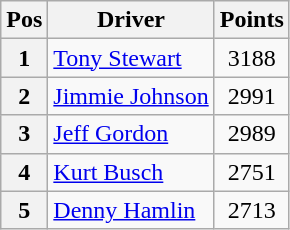<table class="wikitable">
<tr>
<th>Pos</th>
<th>Driver</th>
<th>Points</th>
</tr>
<tr>
<th>1</th>
<td><a href='#'>Tony Stewart</a></td>
<td style="text-align:center;">3188</td>
</tr>
<tr>
<th>2</th>
<td><a href='#'>Jimmie Johnson</a></td>
<td style="text-align:center;">2991</td>
</tr>
<tr>
<th>3</th>
<td><a href='#'>Jeff Gordon</a></td>
<td style="text-align:center;">2989</td>
</tr>
<tr>
<th>4</th>
<td><a href='#'>Kurt Busch</a></td>
<td style="text-align:center;">2751</td>
</tr>
<tr>
<th>5</th>
<td><a href='#'>Denny Hamlin</a></td>
<td style="text-align:center;">2713</td>
</tr>
</table>
